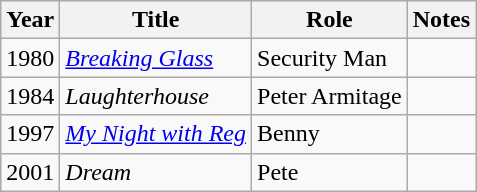<table class="wikitable sortable">
<tr>
<th>Year</th>
<th>Title</th>
<th>Role</th>
<th>Notes</th>
</tr>
<tr>
<td>1980</td>
<td><em><a href='#'>Breaking Glass</a></em></td>
<td>Security Man</td>
<td></td>
</tr>
<tr>
<td>1984</td>
<td><em>Laughterhouse</em></td>
<td>Peter Armitage</td>
<td></td>
</tr>
<tr>
<td>1997</td>
<td><em><a href='#'>My Night with Reg</a></em></td>
<td>Benny</td>
<td></td>
</tr>
<tr>
<td>2001</td>
<td><em>Dream</em></td>
<td>Pete</td>
<td></td>
</tr>
</table>
